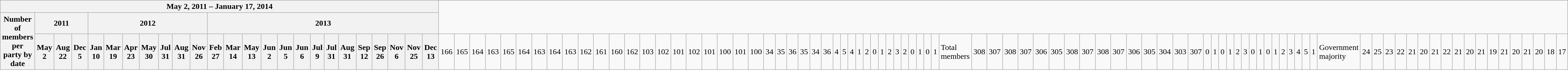<table class="wikitable collapsible">
<tr>
<th colspan=26>May 2, 2011 – January 17, 2014</th>
</tr>
<tr>
<th colspan=2 rowspan=2>Number of members<br>per party by date</th>
<th colspan=3>2011</th>
<th colspan=7>2012</th>
<th colspan=14>2013</th>
</tr>
<tr>
<th>May 2</th>
<th>Aug 22</th>
<th>Dec 5</th>
<th>Jan 10</th>
<th>Mar 19</th>
<th>Apr 23</th>
<th>May 30</th>
<th>Jul 31</th>
<th>Aug 31</th>
<th>Nov 26</th>
<th>Feb 27</th>
<th>Mar 14</th>
<th>May 13</th>
<th>Jun 2</th>
<th>Jun 5</th>
<th>Jun 6</th>
<th>Jul 9</th>
<th>Jul 31</th>
<th>Aug 31</th>
<th>Sep 12</th>
<th>Sep 26</th>
<th>Nov 6</th>
<th>Nov 25</th>
<th>Dec 13<br></th>
<td colspan=2>166</td>
<td colspan=4>165</td>
<td>164</td>
<td colspan=2>163</td>
<td colspan=2>165</td>
<td colspan=3>164</td>
<td>163</td>
<td>164</td>
<td colspan=2>163</td>
<td colspan=2>162</td>
<td>161</td>
<td>160</td>
<td colspan=2>162<br></td>
<td>103</td>
<td colspan=2>102</td>
<td>101</td>
<td>102</td>
<td colspan=3>101</td>
<td>100</td>
<td>101</td>
<td colspan=14>100<br></td>
<td colspan=3>34</td>
<td colspan=9>35</td>
<td>36</td>
<td colspan=4>35</td>
<td colspan=5>34</td>
<td colspan=2>36<br></td>
<td colspan=10>4</td>
<td colspan=9>5</td>
<td colspan=5>4<br></td>
<td colspan=23>1</td>
<td>2<br></td>
<td colspan=5>0</td>
<td colspan=9>1</td>
<td colspan=5>2</td>
<td colspan=4>3</td>
<td>2<br></td>
<td colspan=2>0</td>
<td colspan=13>1</td>
<td colspan=5>0</td>
<td colspan=4>1<br></td>
<td>Total members</td>
<td>308</td>
<td colspan=3>307</td>
<td colspan=2>308</td>
<td>307</td>
<td>306</td>
<td>305</td>
<td colspan=2>308</td>
<td>307</td>
<td>308</td>
<td colspan=3>307</td>
<td>306</td>
<td>305</td>
<td colspan=3>304</td>
<td>303</td>
<td colspan=2>307<br></td>
<td>0</td>
<td colspan=3>1</td>
<td colspan=2>0</td>
<td>1</td>
<td>2</td>
<td>3</td>
<td colspan=2>0</td>
<td>1</td>
<td>0</td>
<td colspan=3>1</td>
<td>2</td>
<td>3</td>
<td colspan=3>4</td>
<td>5</td>
<td colspan=2>1<br></td>
<td>Government majority</td>
<td>24</td>
<td>25</td>
<td colspan=2>23</td>
<td colspan=2>22</td>
<td>21</td>
<td>20</td>
<td>21</td>
<td colspan=2>22</td>
<td>21</td>
<td>20</td>
<td>21</td>
<td>19</td>
<td>21</td>
<td>20</td>
<td>21</td>
<td colspan=2>20</td>
<td>18</td>
<td colspan=3>17</td>
</tr>
</table>
